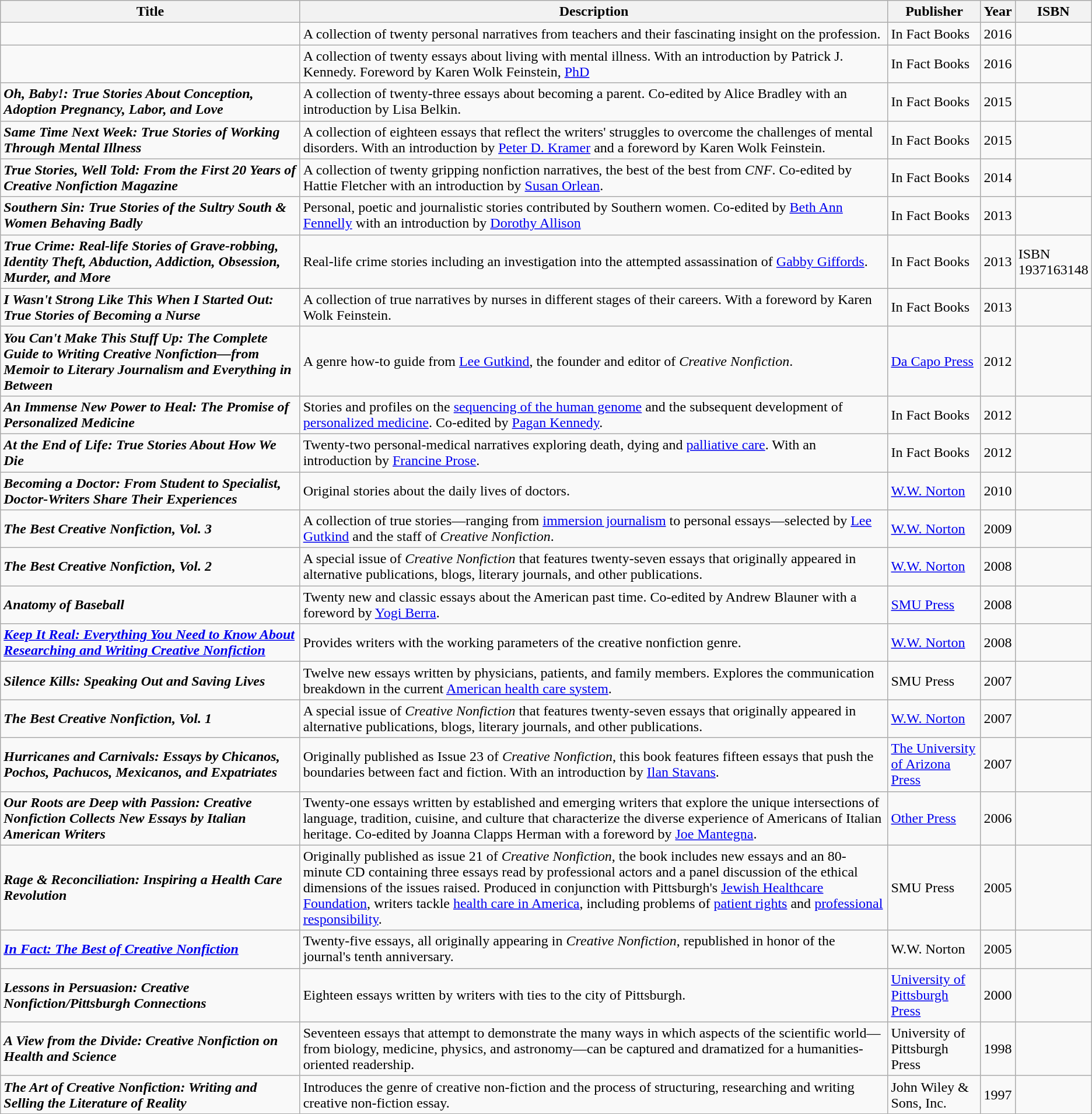<table class="wikitable">
<tr>
<th>Title</th>
<th>Description</th>
<th>Publisher</th>
<th>Year</th>
<th>ISBN</th>
</tr>
<tr>
<td><strong><em></em></strong></td>
<td>A collection of twenty personal narratives from teachers and their fascinating insight on the profession.</td>
<td>In Fact Books</td>
<td>2016</td>
<td></td>
</tr>
<tr>
<td><strong><em></em></strong></td>
<td>A collection of twenty essays about living with mental illness. With an introduction by Patrick J. Kennedy. Foreword by Karen Wolk Feinstein, <a href='#'>PhD</a></td>
<td>In Fact Books</td>
<td>2016</td>
<td></td>
</tr>
<tr>
<td><strong><em>Oh, Baby!: True Stories About Conception, Adoption Pregnancy, Labor, and Love</em></strong></td>
<td>A collection of twenty-three essays about becoming a parent. Co-edited by Alice Bradley with an introduction by Lisa Belkin.</td>
<td>In Fact Books</td>
<td>2015</td>
<td></td>
</tr>
<tr>
<td><strong><em>Same Time Next Week: True Stories of Working Through Mental Illness</em></strong></td>
<td>A collection of eighteen essays that reflect the writers' struggles to overcome the challenges of mental disorders. With an introduction by <a href='#'>Peter D. Kramer</a> and a foreword by Karen Wolk Feinstein.</td>
<td>In Fact Books</td>
<td>2015</td>
<td></td>
</tr>
<tr>
<td><strong><em>True Stories, Well Told: From the First 20 Years of Creative Nonfiction Magazine</em></strong></td>
<td>A collection of twenty gripping nonfiction narratives, the best of the best from <em>CNF</em>. Co-edited by Hattie Fletcher with an introduction by <a href='#'>Susan Orlean</a>.</td>
<td>In Fact Books</td>
<td>2014</td>
<td></td>
</tr>
<tr>
<td><strong><em>Southern Sin: True Stories of the Sultry South & Women Behaving Badly</em></strong></td>
<td>Personal, poetic and journalistic stories contributed by Southern women. Co-edited by <a href='#'>Beth Ann Fennelly</a> with an introduction by <a href='#'>Dorothy Allison</a></td>
<td>In Fact Books</td>
<td>2013</td>
<td></td>
</tr>
<tr>
<td><strong><em>True Crime: Real-life Stories of Grave-robbing, Identity Theft, Abduction, Addiction, Obsession, Murder, and More</em></strong></td>
<td>Real-life crime stories including an investigation into the attempted assassination of <a href='#'>Gabby Giffords</a>.</td>
<td>In Fact Books</td>
<td>2013</td>
<td>ISBN<br>1937163148</td>
</tr>
<tr>
<td><strong><em>I Wasn't Strong Like This When I Started Out: True Stories of Becoming a Nurse</em></strong></td>
<td>A collection of true narratives by nurses in different stages of their careers. With a foreword by Karen Wolk Feinstein.</td>
<td>In Fact Books</td>
<td>2013</td>
<td></td>
</tr>
<tr>
<td><strong><em>You Can't Make This Stuff Up: The Complete Guide to Writing Creative Nonfiction—from Memoir to Literary Journalism and Everything in Between</em></strong></td>
<td>A genre how-to guide from <a href='#'>Lee Gutkind</a>, the founder and editor of <em>Creative Nonfiction</em>.</td>
<td><a href='#'>Da Capo Press</a></td>
<td>2012</td>
<td></td>
</tr>
<tr>
<td><strong><em>An Immense New Power to Heal: The Promise of Personalized Medicine</em></strong></td>
<td>Stories and profiles on the <a href='#'>sequencing of the human genome</a> and the subsequent development of <a href='#'>personalized medicine</a>. Co-edited by <a href='#'>Pagan Kennedy</a>.</td>
<td>In Fact Books</td>
<td>2012</td>
<td></td>
</tr>
<tr>
<td><strong><em>At the End of Life: True Stories About How We Die</em></strong></td>
<td>Twenty-two personal-medical narratives exploring death, dying and <a href='#'>palliative care</a>. With an introduction by <a href='#'>Francine Prose</a>.</td>
<td>In Fact Books</td>
<td>2012</td>
<td></td>
</tr>
<tr>
<td><strong><em>Becoming a Doctor: From Student to Specialist, Doctor-Writers Share Their Experiences</em></strong></td>
<td>Original stories about the daily lives of doctors.</td>
<td><a href='#'>W.W. Norton</a></td>
<td>2010</td>
<td></td>
</tr>
<tr>
<td><strong><em>The Best Creative Nonfiction, Vol. 3</em></strong></td>
<td>A collection of true stories—ranging from <a href='#'>immersion journalism</a> to personal essays—selected by <a href='#'>Lee Gutkind</a> and the staff of <em>Creative Nonfiction</em>.</td>
<td><a href='#'>W.W. Norton</a></td>
<td>2009</td>
<td></td>
</tr>
<tr>
<td><strong><em>The Best Creative Nonfiction, Vol. 2</em></strong></td>
<td>A special issue of <em>Creative Nonfiction</em> that features twenty-seven essays that originally appeared in alternative publications, blogs, literary journals, and other publications.</td>
<td><a href='#'>W.W. Norton</a></td>
<td>2008</td>
<td></td>
</tr>
<tr>
<td><strong><em>Anatomy of Baseball</em></strong></td>
<td>Twenty new and classic essays about the American past time. Co-edited by Andrew Blauner with a foreword by <a href='#'>Yogi Berra</a>.</td>
<td><a href='#'>SMU Press</a></td>
<td>2008</td>
<td></td>
</tr>
<tr>
<td><strong><em><a href='#'>Keep It Real: Everything You Need to Know About Researching and Writing Creative Nonfiction</a></em></strong></td>
<td>Provides writers with the working parameters of the creative nonfiction genre.</td>
<td><a href='#'>W.W. Norton</a></td>
<td>2008</td>
<td></td>
</tr>
<tr>
<td><strong><em>Silence Kills: Speaking Out and Saving Lives</em></strong></td>
<td>Twelve new essays written by physicians, patients, and family members. Explores the communication breakdown in the current <a href='#'>American health care system</a>.</td>
<td>SMU Press</td>
<td>2007</td>
<td></td>
</tr>
<tr>
<td><strong><em>The Best Creative Nonfiction, Vol. 1</em></strong></td>
<td>A special issue of <em>Creative Nonfiction</em> that features twenty-seven essays that originally appeared in alternative publications, blogs, literary journals, and other publications.</td>
<td><a href='#'>W.W. Norton</a></td>
<td>2007</td>
<td></td>
</tr>
<tr>
<td><strong><em>Hurricanes and Carnivals: Essays by Chicanos, Pochos, Pachucos, Mexicanos, and Expatriates</em></strong></td>
<td>Originally published as Issue 23 of <em>Creative Nonfiction</em>, this book features fifteen essays that push the boundaries between fact and fiction. With an introduction by <a href='#'>Ilan Stavans</a>.</td>
<td><a href='#'>The University of Arizona Press</a></td>
<td>2007</td>
<td></td>
</tr>
<tr>
<td><strong><em>Our Roots are Deep with Passion: <em>Creative Nonfiction</em> Collects New Essays by Italian American Writers</em></strong></td>
<td>Twenty-one essays written by established and emerging writers that explore the unique intersections of language, tradition, cuisine, and culture that characterize the diverse experience of Americans of Italian heritage. Co-edited by Joanna Clapps Herman with a foreword by <a href='#'>Joe Mantegna</a>.</td>
<td><a href='#'>Other Press</a></td>
<td>2006</td>
<td></td>
</tr>
<tr>
<td><strong><em>Rage & Reconciliation: Inspiring a Health Care Revolution</em></strong></td>
<td>Originally published as issue  21 of <em>Creative Nonfiction</em>, the book includes new essays and an 80-minute CD containing three essays read by professional actors and a panel discussion of the ethical dimensions of the issues raised. Produced in conjunction with Pittsburgh's <a href='#'>Jewish Healthcare Foundation</a>, writers tackle <a href='#'>health care in America</a>, including problems of <a href='#'>patient rights</a> and <a href='#'>professional responsibility</a>.</td>
<td>SMU Press</td>
<td>2005</td>
<td></td>
</tr>
<tr>
<td><strong><em><a href='#'>In Fact: The Best of Creative Nonfiction</a></em></strong></td>
<td>Twenty-five essays, all originally appearing in <em>Creative Nonfiction</em>, republished in honor of the journal's tenth anniversary.</td>
<td>W.W. Norton</td>
<td>2005</td>
<td></td>
</tr>
<tr>
<td><strong><em>Lessons in Persuasion: Creative Nonfiction/Pittsburgh Connections</em></strong></td>
<td>Eighteen essays written by writers with ties to the city of Pittsburgh.</td>
<td><a href='#'>University of Pittsburgh Press</a></td>
<td>2000</td>
<td></td>
</tr>
<tr>
<td><strong><em>A View from the Divide: Creative Nonfiction on Health and Science</em></strong></td>
<td>Seventeen essays that attempt to demonstrate the many ways in which aspects of the scientific world—from biology, medicine, physics, and astronomy—can be captured and dramatized for a humanities-oriented readership.</td>
<td>University of Pittsburgh Press</td>
<td>1998</td>
<td></td>
</tr>
<tr>
<td><strong><em>The Art of Creative Nonfiction: Writing and Selling the Literature of Reality</em></strong></td>
<td>Introduces the genre of creative non-fiction and the process of structuring, researching and writing creative non-fiction essay.</td>
<td>John Wiley & Sons, Inc.</td>
<td>1997</td>
<td></td>
</tr>
</table>
